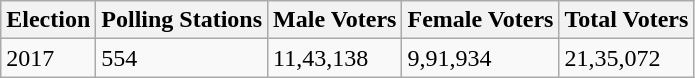<table class="wikitable">
<tr>
<th>Election</th>
<th>Polling Stations</th>
<th>Male Voters</th>
<th>Female Voters</th>
<th>Total Voters</th>
</tr>
<tr>
<td>2017</td>
<td>554</td>
<td>11,43,138</td>
<td>9,91,934</td>
<td>21,35,072</td>
</tr>
</table>
